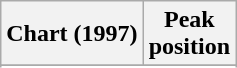<table class="wikitable plainrowheaders sortable" style="text-align:center">
<tr>
<th scope="col">Chart (1997)</th>
<th scope="col">Peak<br>position</th>
</tr>
<tr>
</tr>
<tr>
</tr>
<tr>
</tr>
<tr>
</tr>
<tr>
</tr>
</table>
